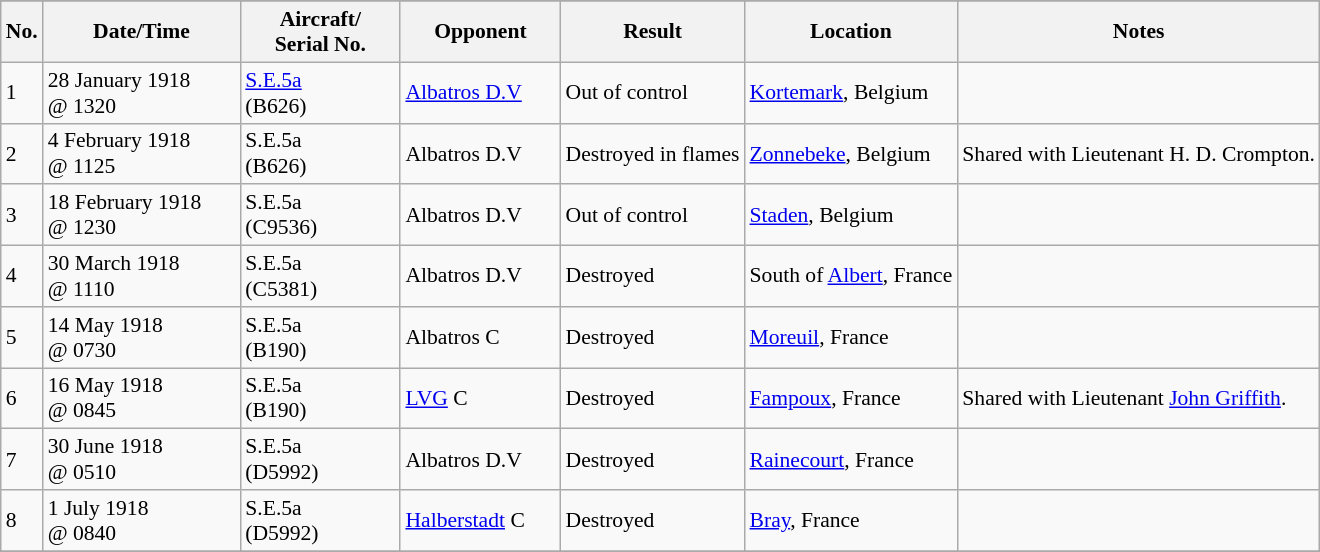<table class="wikitable" style="font-size:90%;">
<tr>
</tr>
<tr>
<th>No.</th>
<th width="125">Date/Time</th>
<th width="100">Aircraft/<br>Serial No.</th>
<th width="100">Opponent</th>
<th>Result</th>
<th>Location</th>
<th>Notes</th>
</tr>
<tr>
<td>1</td>
<td>28 January 1918<br>@ 1320</td>
<td><a href='#'>S.E.5a</a> <br>(B626)</td>
<td><a href='#'>Albatros D.V</a></td>
<td>Out of control</td>
<td><a href='#'>Kortemark</a>, Belgium</td>
<td></td>
</tr>
<tr>
<td>2</td>
<td>4 February 1918<br>@ 1125</td>
<td>S.E.5a<br>(B626)</td>
<td>Albatros D.V</td>
<td>Destroyed in flames</td>
<td><a href='#'>Zonnebeke</a>, Belgium</td>
<td>Shared with Lieutenant H. D. Crompton.</td>
</tr>
<tr>
<td>3</td>
<td>18 February 1918<br>@ 1230</td>
<td>S.E.5a<br>(C9536)</td>
<td>Albatros D.V</td>
<td>Out of control</td>
<td><a href='#'>Staden</a>, Belgium</td>
<td></td>
</tr>
<tr>
<td>4</td>
<td>30 March 1918<br>@ 1110</td>
<td>S.E.5a<br>(C5381)</td>
<td>Albatros D.V</td>
<td>Destroyed</td>
<td>South of <a href='#'>Albert</a>, France</td>
<td></td>
</tr>
<tr>
<td>5</td>
<td>14 May 1918<br>@ 0730</td>
<td>S.E.5a<br>(B190)</td>
<td>Albatros C</td>
<td>Destroyed</td>
<td><a href='#'>Moreuil</a>, France</td>
<td></td>
</tr>
<tr>
<td>6</td>
<td>16 May 1918<br>@ 0845</td>
<td>S.E.5a<br>(B190)</td>
<td><a href='#'>LVG</a> C</td>
<td>Destroyed</td>
<td><a href='#'>Fampoux</a>, France</td>
<td>Shared with Lieutenant <a href='#'>John Griffith</a>.</td>
</tr>
<tr>
<td>7</td>
<td>30 June 1918<br>@ 0510</td>
<td>S.E.5a<br>(D5992)</td>
<td>Albatros D.V</td>
<td>Destroyed</td>
<td><a href='#'>Rainecourt</a>, France</td>
<td></td>
</tr>
<tr>
<td>8</td>
<td>1 July 1918<br>@ 0840</td>
<td>S.E.5a<br>(D5992)</td>
<td><a href='#'>Halberstadt</a> C</td>
<td>Destroyed</td>
<td><a href='#'>Bray</a>, France</td>
<td></td>
</tr>
<tr>
</tr>
</table>
